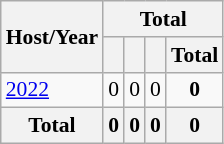<table class="wikitable" style="font-size:90%; text-align:center;">
<tr>
<th rowspan=2>Host/Year</th>
<th colspan=4;>Total</th>
</tr>
<tr>
<th></th>
<th></th>
<th></th>
<th><strong>Total</strong></th>
</tr>
<tr>
<td align=left> <a href='#'>2022</a></td>
<td>0</td>
<td>0</td>
<td>0</td>
<td><strong>0</strong></td>
</tr>
<tr>
<th>Total</th>
<th>0</th>
<th>0</th>
<th>0</th>
<th>0</th>
</tr>
</table>
